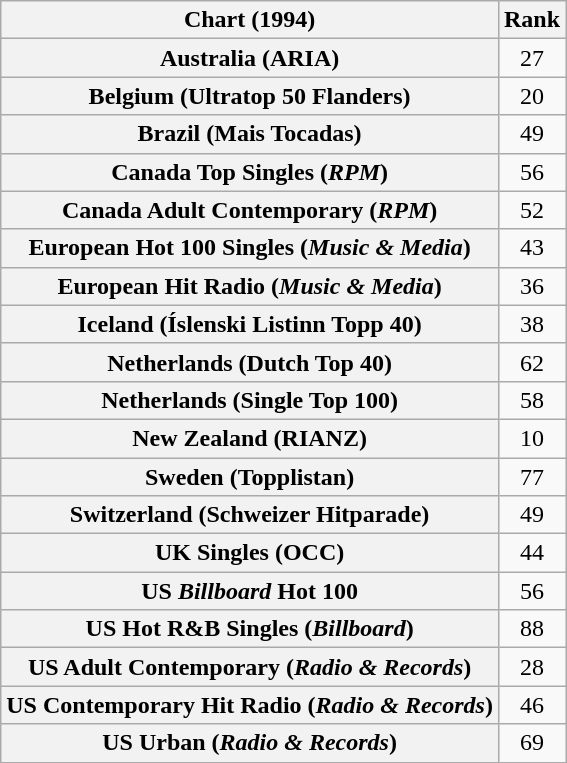<table class="wikitable sortable plainrowheaders" style="text-align:center;">
<tr>
<th>Chart (1994)</th>
<th>Rank</th>
</tr>
<tr>
<th scope="row">Australia (ARIA)</th>
<td>27</td>
</tr>
<tr>
<th scope="row">Belgium (Ultratop 50 Flanders)</th>
<td>20</td>
</tr>
<tr>
<th scope="row">Brazil (Mais Tocadas)</th>
<td>49</td>
</tr>
<tr>
<th scope="row">Canada Top Singles (<em>RPM</em>)</th>
<td>56</td>
</tr>
<tr>
<th scope="row">Canada Adult Contemporary (<em>RPM</em>)</th>
<td>52</td>
</tr>
<tr>
<th scope="row">European Hot 100 Singles (<em>Music & Media</em>)</th>
<td>43</td>
</tr>
<tr>
<th scope="row">European Hit Radio (<em>Music & Media</em>)</th>
<td>36</td>
</tr>
<tr>
<th scope="row">Iceland (Íslenski Listinn Topp 40)</th>
<td>38</td>
</tr>
<tr>
<th scope="row">Netherlands (Dutch Top 40)</th>
<td>62</td>
</tr>
<tr>
<th scope="row">Netherlands (Single Top 100)</th>
<td>58</td>
</tr>
<tr>
<th scope="row">New Zealand (RIANZ)</th>
<td>10</td>
</tr>
<tr>
<th scope="row">Sweden (Topplistan)</th>
<td>77</td>
</tr>
<tr>
<th scope="row">Switzerland (Schweizer Hitparade)</th>
<td>49</td>
</tr>
<tr>
<th scope="row">UK Singles (OCC)</th>
<td>44</td>
</tr>
<tr>
<th scope="row">US <em>Billboard</em> Hot 100</th>
<td>56</td>
</tr>
<tr>
<th scope="row">US Hot R&B Singles (<em>Billboard</em>)</th>
<td>88</td>
</tr>
<tr>
<th scope="row">US Adult Contemporary (<em>Radio & Records</em>)</th>
<td>28</td>
</tr>
<tr>
<th scope="row">US Contemporary Hit Radio (<em>Radio & Records</em>)</th>
<td>46</td>
</tr>
<tr>
<th scope="row">US Urban (<em>Radio & Records</em>)</th>
<td>69</td>
</tr>
</table>
